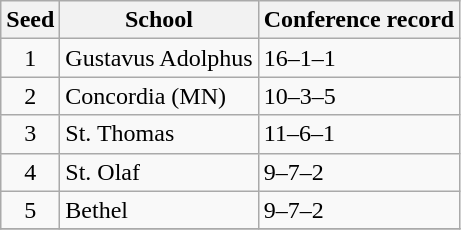<table class="wikitable">
<tr>
<th>Seed</th>
<th>School</th>
<th>Conference record</th>
</tr>
<tr>
<td align=center>1</td>
<td>Gustavus Adolphus</td>
<td>16–1–1</td>
</tr>
<tr>
<td align=center>2</td>
<td>Concordia (MN)</td>
<td>10–3–5</td>
</tr>
<tr>
<td align=center>3</td>
<td>St. Thomas</td>
<td>11–6–1</td>
</tr>
<tr>
<td align=center>4</td>
<td>St. Olaf</td>
<td>9–7–2</td>
</tr>
<tr>
<td align=center>5</td>
<td>Bethel</td>
<td>9–7–2</td>
</tr>
<tr>
</tr>
</table>
